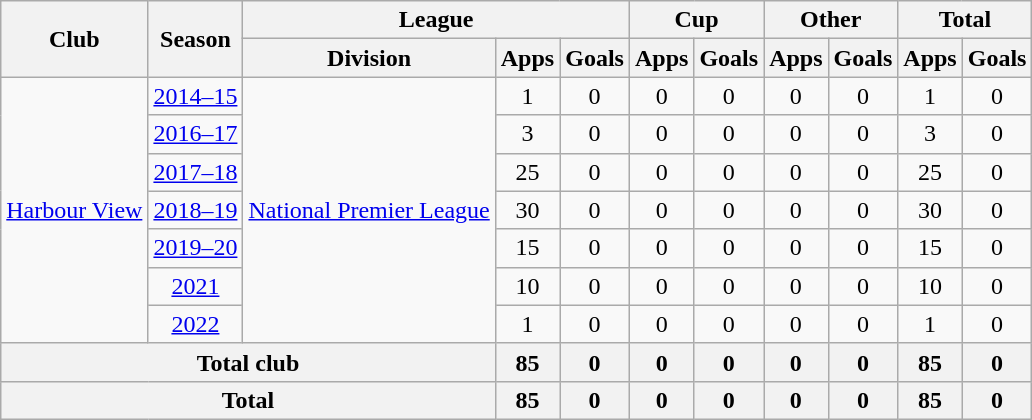<table class="wikitable" style="text-align: center">
<tr>
<th rowspan="2">Club</th>
<th rowspan="2">Season</th>
<th colspan="3">League</th>
<th colspan="2">Cup</th>
<th colspan="2">Other</th>
<th colspan="2">Total</th>
</tr>
<tr>
<th>Division</th>
<th>Apps</th>
<th>Goals</th>
<th>Apps</th>
<th>Goals</th>
<th>Apps</th>
<th>Goals</th>
<th>Apps</th>
<th>Goals</th>
</tr>
<tr>
<td rowspan="7"><a href='#'>Harbour View</a></td>
<td><a href='#'>2014–15</a></td>
<td rowspan="7"><a href='#'>National Premier League</a></td>
<td>1</td>
<td>0</td>
<td>0</td>
<td>0</td>
<td>0</td>
<td>0</td>
<td>1</td>
<td>0</td>
</tr>
<tr>
<td><a href='#'>2016–17</a></td>
<td>3</td>
<td>0</td>
<td>0</td>
<td>0</td>
<td>0</td>
<td>0</td>
<td>3</td>
<td>0</td>
</tr>
<tr>
<td><a href='#'>2017–18</a></td>
<td>25</td>
<td>0</td>
<td>0</td>
<td>0</td>
<td>0</td>
<td>0</td>
<td>25</td>
<td>0</td>
</tr>
<tr>
<td><a href='#'>2018–19</a></td>
<td>30</td>
<td>0</td>
<td>0</td>
<td>0</td>
<td>0</td>
<td>0</td>
<td>30</td>
<td>0</td>
</tr>
<tr>
<td><a href='#'>2019–20</a></td>
<td>15</td>
<td>0</td>
<td>0</td>
<td>0</td>
<td>0</td>
<td>0</td>
<td>15</td>
<td>0</td>
</tr>
<tr>
<td><a href='#'>2021</a></td>
<td>10</td>
<td>0</td>
<td>0</td>
<td>0</td>
<td>0</td>
<td>0</td>
<td>10</td>
<td>0</td>
</tr>
<tr>
<td><a href='#'>2022</a></td>
<td>1</td>
<td>0</td>
<td>0</td>
<td>0</td>
<td>0</td>
<td>0</td>
<td>1</td>
<td>0</td>
</tr>
<tr>
<th colspan="3"><strong>Total club</strong></th>
<th>85</th>
<th>0</th>
<th>0</th>
<th>0</th>
<th>0</th>
<th>0</th>
<th>85</th>
<th>0</th>
</tr>
<tr>
<th colspan="3"><strong>Total</strong></th>
<th>85</th>
<th>0</th>
<th>0</th>
<th>0</th>
<th>0</th>
<th>0</th>
<th>85</th>
<th>0</th>
</tr>
</table>
